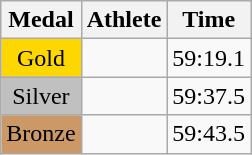<table class="wikitable">
<tr>
<th>Medal</th>
<th>Athlete</th>
<th>Time</th>
</tr>
<tr>
<td style="text-align:center;background-color:gold;">Gold</td>
<td></td>
<td>59:19.1</td>
</tr>
<tr>
<td style="text-align:center;background-color:silver;">Silver</td>
<td></td>
<td>59:37.5</td>
</tr>
<tr>
<td style="text-align:center;background-color:#CC9966;">Bronze</td>
<td></td>
<td>59:43.5</td>
</tr>
</table>
